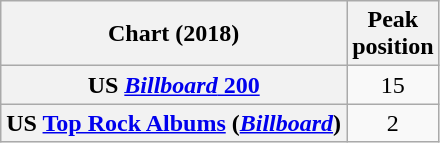<table class="wikitable sortable plainrowheaders" style="text-align:center">
<tr>
<th scope="col">Chart (2018)</th>
<th scope="col">Peak<br> position</th>
</tr>
<tr>
<th scope="row">US <a href='#'><em>Billboard</em> 200</a></th>
<td>15</td>
</tr>
<tr>
<th scope="row">US <a href='#'>Top Rock Albums</a> (<em><a href='#'>Billboard</a></em>)</th>
<td>2</td>
</tr>
</table>
